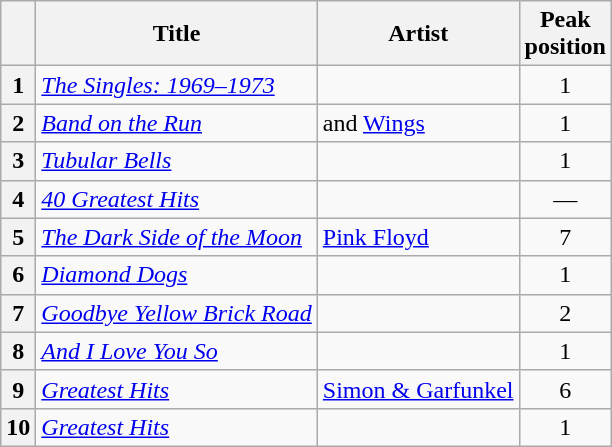<table class="wikitable sortable plainrowheaders">
<tr>
<th scope=col></th>
<th scope=col>Title</th>
<th scope=col>Artist</th>
<th scope=col>Peak<br>position</th>
</tr>
<tr>
<th scope=row style="text-align:center;">1</th>
<td><em><a href='#'>The Singles: 1969–1973</a></em></td>
<td></td>
<td align="center">1</td>
</tr>
<tr>
<th scope=row style="text-align:center;">2</th>
<td><em><a href='#'>Band on the Run</a></em></td>
<td> and <a href='#'>Wings</a></td>
<td align="center">1</td>
</tr>
<tr>
<th scope=row style="text-align:center;">3</th>
<td><em><a href='#'>Tubular Bells</a></em></td>
<td></td>
<td align="center">1</td>
</tr>
<tr>
<th scope=row style="text-align:center;">4</th>
<td><em><a href='#'>40 Greatest Hits</a></em></td>
<td></td>
<td align="center">—</td>
</tr>
<tr>
<th scope=row style="text-align:center;">5</th>
<td><em><a href='#'>The Dark Side of the Moon</a></em></td>
<td><a href='#'>Pink Floyd</a></td>
<td align="center">7</td>
</tr>
<tr>
<th scope=row style="text-align:center;">6</th>
<td><em><a href='#'>Diamond Dogs</a></em></td>
<td></td>
<td align="center">1</td>
</tr>
<tr>
<th scope=row style="text-align:center;">7</th>
<td><em><a href='#'>Goodbye Yellow Brick Road</a></em></td>
<td></td>
<td align="center">2</td>
</tr>
<tr>
<th scope=row style="text-align:center;">8</th>
<td><em><a href='#'>And I Love You So</a></em></td>
<td></td>
<td align="center">1</td>
</tr>
<tr>
<th scope=row style="text-align:center;">9</th>
<td><em><a href='#'>Greatest Hits</a></em></td>
<td><a href='#'>Simon & Garfunkel</a></td>
<td align="center">6</td>
</tr>
<tr>
<th scope=row style="text-align:center;">10</th>
<td><em><a href='#'>Greatest Hits</a></em></td>
<td></td>
<td align="center">1</td>
</tr>
</table>
